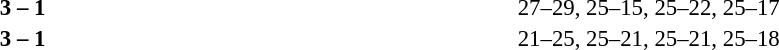<table width=100% cellspacing=1>
<tr>
<th width=20%></th>
<th width=12%></th>
<th width=20%></th>
<th width=33%></th>
<td></td>
</tr>
<tr style=font-size:95%>
<td align=right><strong></strong></td>
<td align=center><strong>3 – 1</strong></td>
<td></td>
<td>27–29, 25–15, 25–22, 25–17</td>
<td></td>
</tr>
<tr style=font-size:95%>
<td align=right><strong></strong></td>
<td align=center><strong>3 – 1</strong></td>
<td></td>
<td>21–25, 25–21, 25–21, 25–18</td>
</tr>
</table>
